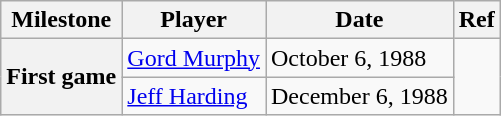<table class="wikitable">
<tr>
<th scope="col">Milestone</th>
<th scope="col">Player</th>
<th scope="col">Date</th>
<th scope="col">Ref</th>
</tr>
<tr>
<th rowspan=2>First game</th>
<td><a href='#'>Gord Murphy</a></td>
<td>October 6, 1988</td>
<td rowspan=2></td>
</tr>
<tr>
<td><a href='#'>Jeff Harding</a></td>
<td>December 6, 1988</td>
</tr>
</table>
